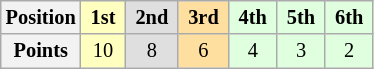<table class="wikitable" style="font-size:85%; text-align:center">
<tr>
<th>Position</th>
<td style="background:#ffffbf;"> <strong>1st</strong> </td>
<td style="background:#dfdfdf;"> <strong>2nd</strong> </td>
<td style="background:#ffdf9f;"> <strong>3rd</strong> </td>
<td style="background:#dfffdf;"> <strong>4th</strong> </td>
<td style="background:#dfffdf;"> <strong>5th</strong> </td>
<td style="background:#dfffdf;"> <strong>6th</strong> </td>
</tr>
<tr>
<th>Points</th>
<td style="background:#ffffbf;">10</td>
<td style="background:#dfdfdf;">8</td>
<td style="background:#ffdf9f;">6</td>
<td style="background:#dfffdf;">4</td>
<td style="background:#dfffdf;">3</td>
<td style="background:#dfffdf;">2</td>
</tr>
</table>
